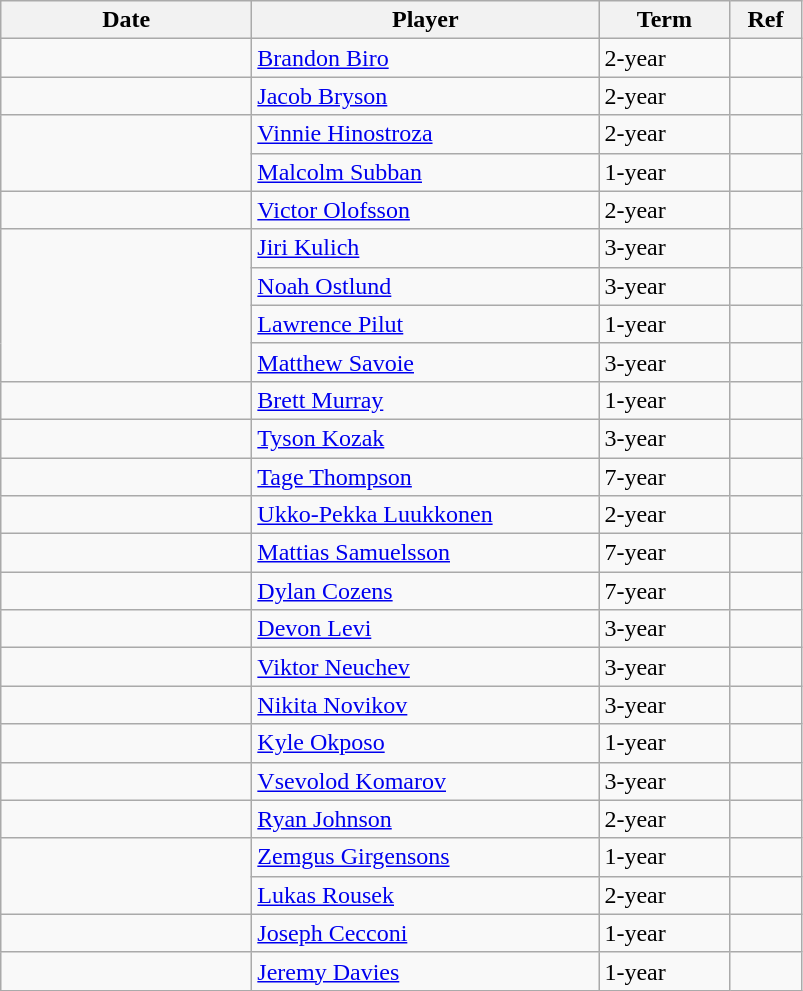<table class="wikitable">
<tr>
<th style="width: 10em;">Date</th>
<th style="width: 14em;">Player</th>
<th style="width: 5em;">Term</th>
<th style="width: 2.5em;">Ref</th>
</tr>
<tr>
<td></td>
<td><a href='#'>Brandon Biro</a></td>
<td>2-year</td>
<td></td>
</tr>
<tr>
<td></td>
<td><a href='#'>Jacob Bryson</a></td>
<td>2-year</td>
<td></td>
</tr>
<tr>
<td rowspan=2></td>
<td><a href='#'>Vinnie Hinostroza</a></td>
<td>2-year</td>
<td></td>
</tr>
<tr>
<td><a href='#'>Malcolm Subban</a></td>
<td>1-year</td>
<td></td>
</tr>
<tr>
<td></td>
<td><a href='#'>Victor Olofsson</a></td>
<td>2-year</td>
<td></td>
</tr>
<tr>
<td rowspan=4></td>
<td><a href='#'>Jiri Kulich</a></td>
<td>3-year</td>
<td></td>
</tr>
<tr>
<td><a href='#'>Noah Ostlund</a></td>
<td>3-year</td>
<td></td>
</tr>
<tr>
<td><a href='#'>Lawrence Pilut</a></td>
<td>1-year</td>
<td></td>
</tr>
<tr>
<td><a href='#'>Matthew Savoie</a></td>
<td>3-year</td>
<td></td>
</tr>
<tr>
<td></td>
<td><a href='#'>Brett Murray</a></td>
<td>1-year</td>
<td></td>
</tr>
<tr>
<td></td>
<td><a href='#'>Tyson Kozak</a></td>
<td>3-year</td>
<td></td>
</tr>
<tr>
<td></td>
<td><a href='#'>Tage Thompson</a></td>
<td>7-year</td>
<td></td>
</tr>
<tr>
<td></td>
<td><a href='#'>Ukko-Pekka Luukkonen</a></td>
<td>2-year</td>
<td></td>
</tr>
<tr>
<td></td>
<td><a href='#'>Mattias Samuelsson</a></td>
<td>7-year</td>
<td></td>
</tr>
<tr>
<td></td>
<td><a href='#'>Dylan Cozens</a></td>
<td>7-year</td>
<td></td>
</tr>
<tr>
<td></td>
<td><a href='#'>Devon Levi</a></td>
<td>3-year</td>
<td></td>
</tr>
<tr>
<td></td>
<td><a href='#'>Viktor Neuchev</a></td>
<td>3-year</td>
<td></td>
</tr>
<tr>
<td></td>
<td><a href='#'>Nikita Novikov</a></td>
<td>3-year</td>
<td></td>
</tr>
<tr>
<td></td>
<td><a href='#'>Kyle Okposo</a></td>
<td>1-year</td>
<td></td>
</tr>
<tr>
<td></td>
<td><a href='#'>Vsevolod Komarov</a></td>
<td>3-year</td>
<td></td>
</tr>
<tr>
<td></td>
<td><a href='#'>Ryan Johnson</a></td>
<td>2-year</td>
<td></td>
</tr>
<tr>
<td rowspan=2></td>
<td><a href='#'>Zemgus Girgensons</a></td>
<td>1-year</td>
<td></td>
</tr>
<tr>
<td><a href='#'>Lukas Rousek</a></td>
<td>2-year</td>
<td></td>
</tr>
<tr>
<td></td>
<td><a href='#'>Joseph Cecconi</a></td>
<td>1-year</td>
<td></td>
</tr>
<tr>
<td></td>
<td><a href='#'>Jeremy Davies</a></td>
<td>1-year</td>
<td></td>
</tr>
</table>
